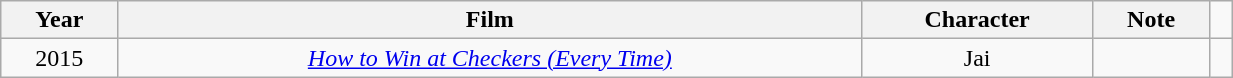<table class="wikitable" width="65%">
<tr>
<th>Year</th>
<th>Film</th>
<th>Character</th>
<th>Note</th>
<td class="unsortable"></td>
</tr>
<tr align="center">
<td>2015</td>
<td><em><a href='#'>How to Win at Checkers (Every Time)</a></em></td>
<td>Jai</td>
<td></td>
<td></td>
</tr>
</table>
